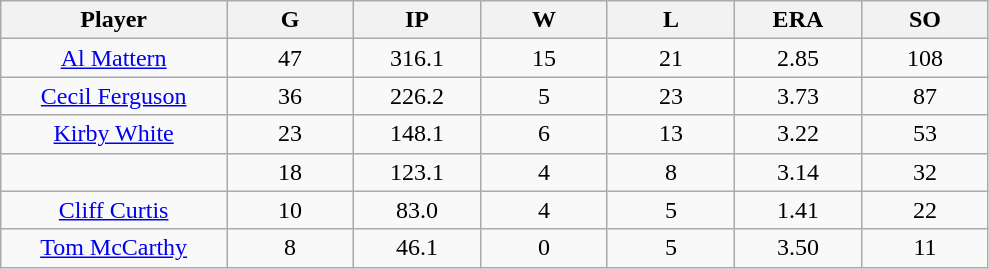<table class="wikitable sortable">
<tr>
<th bgcolor="#DDDDFF" width="16%">Player</th>
<th bgcolor="#DDDDFF" width="9%">G</th>
<th bgcolor="#DDDDFF" width="9%">IP</th>
<th bgcolor="#DDDDFF" width="9%">W</th>
<th bgcolor="#DDDDFF" width="9%">L</th>
<th bgcolor="#DDDDFF" width="9%">ERA</th>
<th bgcolor="#DDDDFF" width="9%">SO</th>
</tr>
<tr align="center">
<td><a href='#'>Al Mattern</a></td>
<td>47</td>
<td>316.1</td>
<td>15</td>
<td>21</td>
<td>2.85</td>
<td>108</td>
</tr>
<tr align="center">
<td><a href='#'>Cecil Ferguson</a></td>
<td>36</td>
<td>226.2</td>
<td>5</td>
<td>23</td>
<td>3.73</td>
<td>87</td>
</tr>
<tr align="center">
<td><a href='#'>Kirby White</a></td>
<td>23</td>
<td>148.1</td>
<td>6</td>
<td>13</td>
<td>3.22</td>
<td>53</td>
</tr>
<tr align="center">
<td></td>
<td>18</td>
<td>123.1</td>
<td>4</td>
<td>8</td>
<td>3.14</td>
<td>32</td>
</tr>
<tr align="center">
<td><a href='#'>Cliff Curtis</a></td>
<td>10</td>
<td>83.0</td>
<td>4</td>
<td>5</td>
<td>1.41</td>
<td>22</td>
</tr>
<tr align="center">
<td><a href='#'>Tom McCarthy</a></td>
<td>8</td>
<td>46.1</td>
<td>0</td>
<td>5</td>
<td>3.50</td>
<td>11</td>
</tr>
</table>
